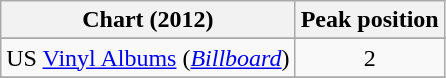<table class="wikitable sortable" border="1">
<tr>
<th>Chart (2012)</th>
<th>Peak position</th>
</tr>
<tr>
</tr>
<tr>
</tr>
<tr>
</tr>
<tr>
</tr>
<tr>
</tr>
<tr>
</tr>
<tr>
<td align="left">US <a href='#'>Vinyl Albums</a> (<em><a href='#'>Billboard</a></em>)</td>
<td align="center">2</td>
</tr>
<tr>
</tr>
</table>
